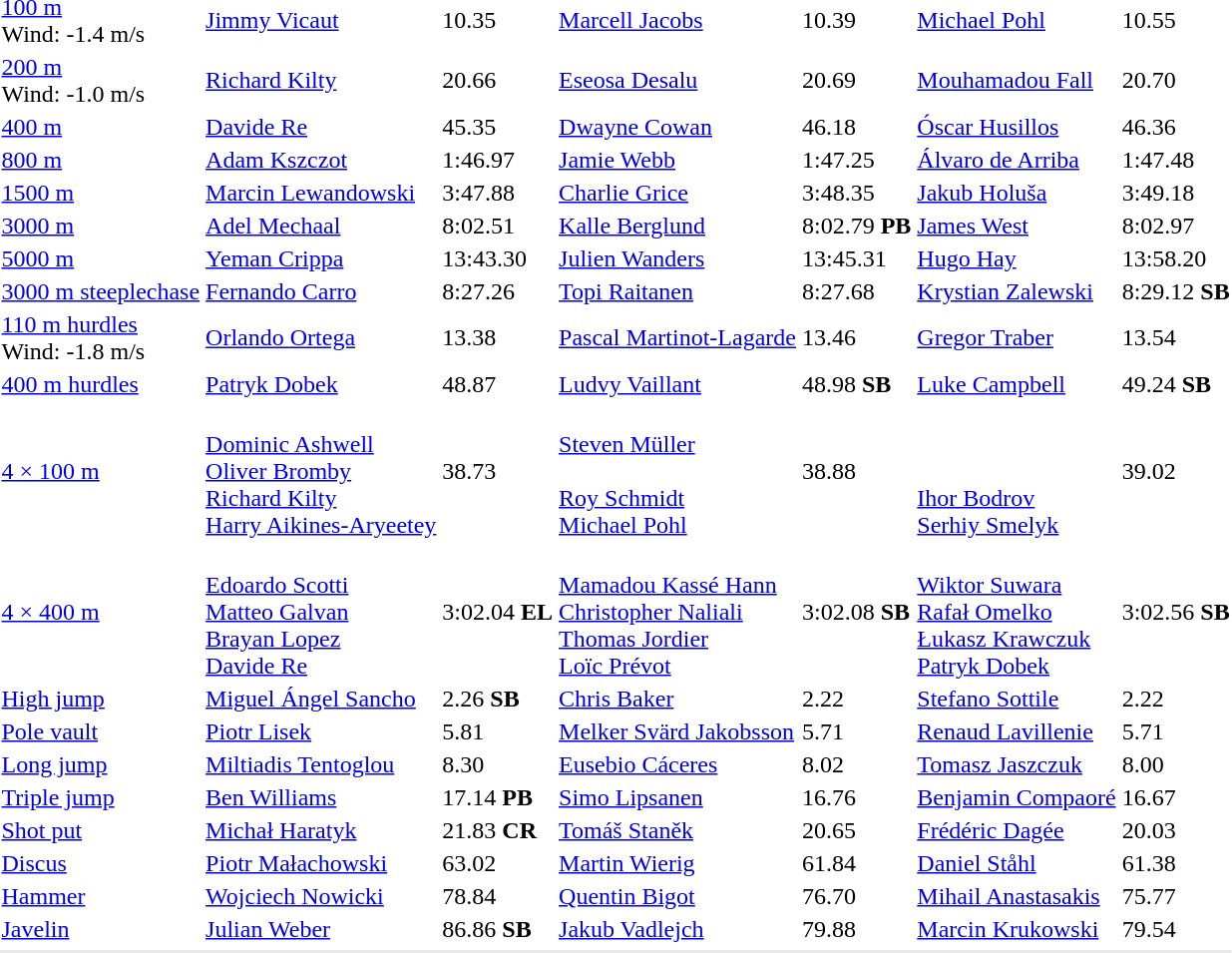<table>
<tr>
<td><a href='#'>100 m</a><br>Wind: -1.4 m/s</td>
<td><a href='#'>Jimmy Vicaut</a><br></td>
<td>10.35</td>
<td><a href='#'>Marcell Jacobs</a><br></td>
<td>10.39</td>
<td><a href='#'>Michael Pohl</a><br></td>
<td>10.55</td>
</tr>
<tr>
<td><a href='#'>200 m</a><br>Wind: -1.0 m/s</td>
<td><a href='#'>Richard Kilty</a><br></td>
<td>20.66</td>
<td><a href='#'>Eseosa Desalu</a><br></td>
<td>20.69</td>
<td><a href='#'>Mouhamadou Fall</a><br></td>
<td>20.70</td>
</tr>
<tr>
<td><a href='#'>400 m</a></td>
<td><a href='#'>Davide Re</a><br></td>
<td>45.35</td>
<td><a href='#'>Dwayne Cowan</a><br></td>
<td>46.18</td>
<td><a href='#'>Óscar Husillos</a><br></td>
<td>46.36</td>
</tr>
<tr>
<td><a href='#'>800 m</a></td>
<td><a href='#'>Adam Kszczot</a><br></td>
<td>1:46.97</td>
<td><a href='#'>Jamie Webb</a><br></td>
<td>1:47.25</td>
<td><a href='#'>Álvaro de Arriba</a><br></td>
<td>1:47.48</td>
</tr>
<tr>
<td><a href='#'>1500 m</a></td>
<td><a href='#'>Marcin Lewandowski</a><br></td>
<td>3:47.88</td>
<td><a href='#'>Charlie Grice</a><br></td>
<td>3:48.35</td>
<td><a href='#'>Jakub Holuša</a><br></td>
<td>3:49.18</td>
</tr>
<tr>
<td><a href='#'>3000 m</a></td>
<td><a href='#'>Adel Mechaal</a><br></td>
<td>8:02.51</td>
<td><a href='#'>Kalle Berglund</a><br></td>
<td>8:02.79 <strong>PB</strong></td>
<td><a href='#'>James West</a><br></td>
<td>8:02.97</td>
</tr>
<tr>
<td><a href='#'>5000 m</a></td>
<td><a href='#'>Yeman Crippa</a><br></td>
<td>13:43.30</td>
<td><a href='#'>Julien Wanders</a><br></td>
<td>13:45.31</td>
<td><a href='#'>Hugo Hay</a><br></td>
<td>13:58.20</td>
</tr>
<tr>
<td><a href='#'>3000 m steeplechase</a></td>
<td><a href='#'>Fernando Carro</a><br></td>
<td>8:27.26</td>
<td><a href='#'>Topi Raitanen</a><br></td>
<td>8:27.68</td>
<td><a href='#'>Krystian Zalewski</a><br></td>
<td>8:29.12 <strong>SB</strong></td>
</tr>
<tr>
<td><a href='#'>110 m hurdles</a><br>Wind: -1.8 m/s</td>
<td><a href='#'>Orlando Ortega</a><br></td>
<td>13.38</td>
<td><a href='#'>Pascal Martinot-Lagarde</a><br></td>
<td>13.46</td>
<td><a href='#'>Gregor Traber</a><br></td>
<td>13.54</td>
</tr>
<tr>
<td><a href='#'>400 m hurdles</a></td>
<td><a href='#'>Patryk Dobek</a><br></td>
<td>48.87</td>
<td><a href='#'>Ludvy Vaillant</a><br></td>
<td>48.98 <strong>SB </strong></td>
<td><a href='#'>Luke Campbell</a><br></td>
<td>49.24 <strong>SB </strong></td>
</tr>
<tr>
<td><a href='#'>4 × 100 m</a></td>
<td><br><a href='#'>Dominic Ashwell</a><br><a href='#'>Oliver Bromby</a><br><a href='#'>Richard Kilty</a><br><a href='#'>Harry Aikines-Aryeetey</a></td>
<td>38.73</td>
<td><br><a href='#'>Steven Müller</a><br><br><a href='#'>Roy Schmidt</a><br><a href='#'>Michael Pohl</a></td>
<td>38.88</td>
<td><br><br><br><a href='#'>Ihor Bodrov</a><br><a href='#'>Serhiy Smelyk</a></td>
<td>39.02</td>
</tr>
<tr>
<td><a href='#'>4 × 400 m</a></td>
<td><br><a href='#'>Edoardo Scotti</a><br><a href='#'>Matteo Galvan</a><br><a href='#'>Brayan Lopez</a><br><a href='#'>Davide Re</a></td>
<td>3:02.04 <strong>EL</strong></td>
<td><br><a href='#'>Mamadou Kassé Hann</a><br><a href='#'>Christopher Naliali</a><br><a href='#'>Thomas Jordier</a><br><a href='#'>Loïc Prévot</a></td>
<td>3:02.08 <strong>SB</strong></td>
<td><br><a href='#'>Wiktor Suwara</a><br><a href='#'>Rafał Omelko</a><br><a href='#'>Łukasz Krawczuk</a><br><a href='#'>Patryk Dobek</a></td>
<td>3:02.56 <strong>SB</strong></td>
</tr>
<tr>
<td><a href='#'>High jump</a></td>
<td><a href='#'>Miguel Ángel Sancho</a><br></td>
<td>2.26 <strong>SB </strong></td>
<td><a href='#'>Chris Baker</a><br></td>
<td>2.22</td>
<td><a href='#'>Stefano Sottile</a><br></td>
<td>2.22</td>
</tr>
<tr>
<td><a href='#'>Pole vault</a></td>
<td><a href='#'>Piotr Lisek</a><br></td>
<td>5.81</td>
<td><a href='#'>Melker Svärd Jakobsson</a><br></td>
<td>5.71</td>
<td><a href='#'>Renaud Lavillenie</a><br></td>
<td>5.71</td>
</tr>
<tr>
<td><a href='#'>Long jump</a></td>
<td><a href='#'>Miltiadis Tentoglou</a><br></td>
<td>8.30</td>
<td><a href='#'>Eusebio Cáceres</a><br></td>
<td>8.02 </td>
<td><a href='#'>Tomasz Jaszczuk</a><br></td>
<td>8.00</td>
</tr>
<tr>
<td><a href='#'>Triple jump</a></td>
<td><a href='#'>Ben Williams</a><br></td>
<td>17.14 <strong>PB</strong></td>
<td><a href='#'>Simo Lipsanen</a><br></td>
<td>16.76</td>
<td><a href='#'>Benjamin Compaoré</a><br></td>
<td>16.67</td>
</tr>
<tr>
<td><a href='#'>Shot put</a></td>
<td><a href='#'>Michał Haratyk</a><br></td>
<td>21.83 <strong>CR</strong></td>
<td><a href='#'>Tomáš Staněk</a><br></td>
<td>20.65</td>
<td><a href='#'>Frédéric Dagée</a><br></td>
<td>20.03</td>
</tr>
<tr>
<td><a href='#'>Discus</a></td>
<td><a href='#'>Piotr Małachowski</a><br></td>
<td>63.02</td>
<td><a href='#'>Martin Wierig</a><br></td>
<td>61.84</td>
<td><a href='#'>Daniel Ståhl</a><br></td>
<td>61.38</td>
</tr>
<tr>
<td><a href='#'>Hammer</a></td>
<td><a href='#'>Wojciech Nowicki</a><br></td>
<td>78.84</td>
<td><a href='#'>Quentin Bigot</a><br></td>
<td>76.70</td>
<td><a href='#'>Mihail Anastasakis</a><br></td>
<td>75.77</td>
</tr>
<tr>
<td><a href='#'>Javelin</a></td>
<td><a href='#'>Julian Weber</a><br></td>
<td>86.86 <strong>SB </strong></td>
<td><a href='#'>Jakub Vadlejch</a><br></td>
<td>79.88</td>
<td><a href='#'>Marcin Krukowski</a><br></td>
<td>79.54</td>
</tr>
<tr>
</tr>
<tr bgcolor= e8e8e8>
<td colspan=7></td>
</tr>
</table>
